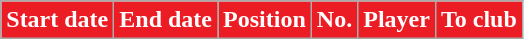<table class="wikitable">
<tr>
<th style="background:#EC1C24; color:white;"><strong>Start date</strong></th>
<th style="background:#EC1C24; color:white;"><strong>End date</strong></th>
<th style="background:#EC1C24; color:white;"><strong>Position</strong></th>
<th style="background:#EC1C24; color:white;"><strong>No.</strong></th>
<th style="background:#EC1C24; color:white;"><strong>Player</strong></th>
<th style="background:#EC1C24; color:white;"><strong>To club</strong></th>
</tr>
</table>
